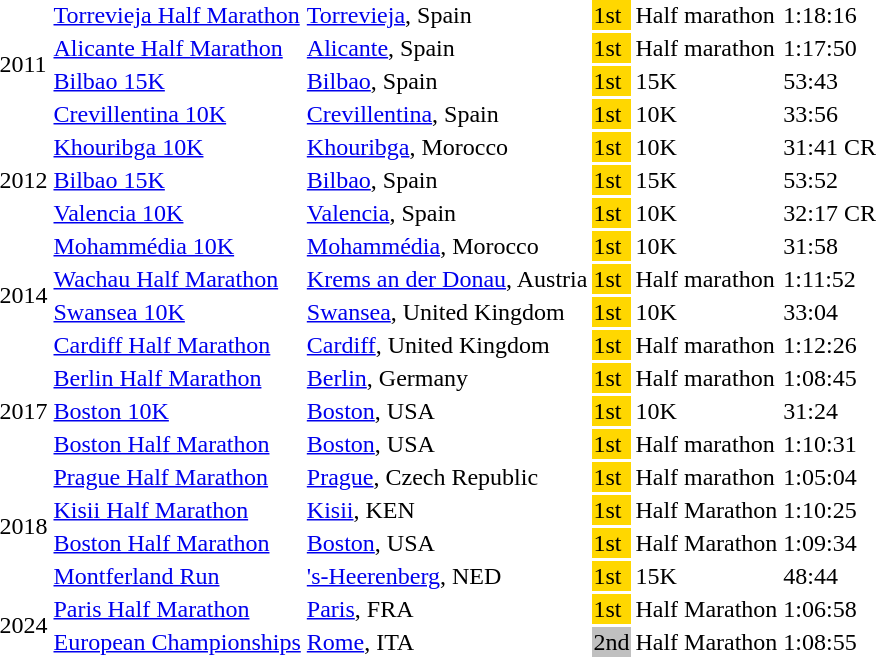<table>
<tr>
<td rowspan=4>2011</td>
<td><a href='#'>Torrevieja Half Marathon</a></td>
<td><a href='#'>Torrevieja</a>, Spain</td>
<td bgcolor=gold>1st</td>
<td>Half marathon</td>
<td>1:18:16</td>
</tr>
<tr>
<td><a href='#'>Alicante Half Marathon</a></td>
<td><a href='#'>Alicante</a>, Spain</td>
<td bgcolor=gold>1st</td>
<td>Half marathon</td>
<td>1:17:50</td>
</tr>
<tr>
<td><a href='#'>Bilbao 15K</a></td>
<td><a href='#'>Bilbao</a>, Spain</td>
<td bgcolor=gold>1st</td>
<td>15K</td>
<td>53:43</td>
</tr>
<tr>
<td><a href='#'>Crevillentina 10K</a></td>
<td><a href='#'>Crevillentina</a>, Spain</td>
<td bgcolor=gold>1st</td>
<td>10K</td>
<td>33:56</td>
</tr>
<tr>
<td rowspan=3>2012</td>
<td><a href='#'>Khouribga 10K</a></td>
<td><a href='#'>Khouribga</a>, Morocco</td>
<td bgcolor=gold>1st</td>
<td>10K</td>
<td>31:41 CR</td>
</tr>
<tr>
<td><a href='#'>Bilbao 15K</a></td>
<td><a href='#'>Bilbao</a>, Spain</td>
<td bgcolor=gold>1st</td>
<td>15K</td>
<td>53:52</td>
</tr>
<tr>
<td><a href='#'>Valencia 10K</a></td>
<td><a href='#'>Valencia</a>, Spain</td>
<td bgcolor=gold>1st</td>
<td>10K</td>
<td>32:17 CR</td>
</tr>
<tr>
<td rowspan=4>2014</td>
<td><a href='#'>Mohammédia 10K</a></td>
<td><a href='#'>Mohammédia</a>, Morocco</td>
<td bgcolor=gold>1st</td>
<td>10K</td>
<td>31:58</td>
</tr>
<tr>
<td><a href='#'>Wachau Half Marathon</a></td>
<td><a href='#'>Krems an der Donau</a>, Austria</td>
<td bgcolor=gold>1st</td>
<td>Half marathon</td>
<td>1:11:52</td>
</tr>
<tr>
<td><a href='#'>Swansea 10K</a></td>
<td><a href='#'>Swansea</a>, United Kingdom</td>
<td bgcolor=gold>1st</td>
<td>10K</td>
<td>33:04</td>
</tr>
<tr>
<td><a href='#'>Cardiff Half Marathon</a></td>
<td><a href='#'>Cardiff</a>, United Kingdom</td>
<td bgcolor=gold>1st</td>
<td>Half marathon</td>
<td>1:12:26</td>
</tr>
<tr>
<td rowspan=3>2017</td>
<td><a href='#'>Berlin Half Marathon</a></td>
<td><a href='#'>Berlin</a>, Germany</td>
<td bgcolor=gold>1st</td>
<td>Half marathon</td>
<td>1:08:45</td>
</tr>
<tr>
<td><a href='#'>Boston 10K</a></td>
<td><a href='#'>Boston</a>, USA</td>
<td bgcolor=gold>1st</td>
<td>10K</td>
<td>31:24</td>
</tr>
<tr>
<td><a href='#'>Boston Half Marathon</a></td>
<td><a href='#'>Boston</a>, USA</td>
<td bgcolor=gold>1st</td>
<td>Half marathon</td>
<td>1:10:31</td>
</tr>
<tr>
<td rowspan=4>2018</td>
<td><a href='#'>Prague Half Marathon</a></td>
<td><a href='#'>Prague</a>, Czech Republic</td>
<td bgcolor=gold>1st</td>
<td>Half marathon</td>
<td>1:05:04</td>
</tr>
<tr>
<td><a href='#'>Kisii Half Marathon</a></td>
<td><a href='#'>Kisii</a>, KEN</td>
<td bgcolor=gold>1st</td>
<td>Half Marathon</td>
<td>1:10:25</td>
</tr>
<tr>
<td><a href='#'>Boston Half Marathon</a></td>
<td><a href='#'>Boston</a>, USA</td>
<td bgcolor=gold>1st</td>
<td>Half Marathon</td>
<td>1:09:34</td>
</tr>
<tr>
<td><a href='#'>Montferland Run</a></td>
<td><a href='#'>'s-Heerenberg</a>, NED</td>
<td bgcolor=gold>1st</td>
<td>15K</td>
<td>48:44</td>
</tr>
<tr>
<td rowspan=4>2024</td>
<td><a href='#'>Paris Half Marathon</a></td>
<td><a href='#'>Paris</a>, FRA</td>
<td bgcolor=gold>1st</td>
<td>Half Marathon</td>
<td>1:06:58</td>
</tr>
<tr>
<td><a href='#'>European Championships</a></td>
<td><a href='#'>Rome</a>, ITA</td>
<td bgcolor=silver>2nd</td>
<td>Half Marathon</td>
<td>1:08:55</td>
</tr>
</table>
